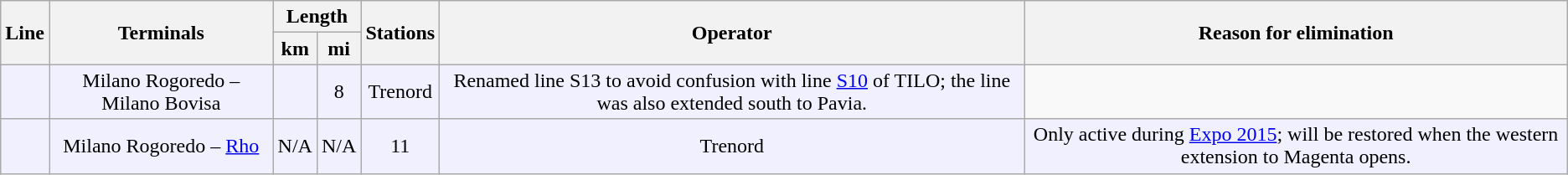<table style="text-align:center;" class="wikitable">
<tr>
<th rowspan=2>Line</th>
<th rowspan=2>Terminals</th>
<th colspan=2>Length</th>
<th rowspan=2>Stations</th>
<th rowspan=2>Operator</th>
<th rowspan=2>Reason for elimination</th>
</tr>
<tr style="background:#ddd;">
<th>km</th>
<th>mi</th>
</tr>
<tr style="background:#f0f0ff;">
<td></td>
<td>Milano Rogoredo – Milano Bovisa</td>
<td></td>
<td>8</td>
<td>Trenord</td>
<td>Renamed line S13 to avoid confusion with line <a href='#'>S10</a> of TILO; the line was also extended south to Pavia.</td>
</tr>
<tr style="background:#f0f0ff;">
<td></td>
<td>Milano Rogoredo – <a href='#'>Rho</a></td>
<td>N/A</td>
<td>N/A</td>
<td>11</td>
<td>Trenord</td>
<td>Only active during <a href='#'>Expo 2015</a>; will be restored when the western extension to Magenta opens.</td>
</tr>
</table>
